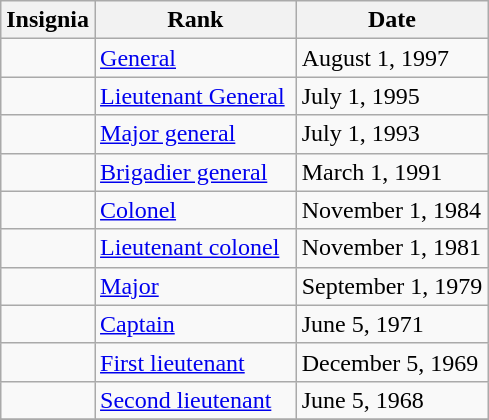<table class="wikitable">
<tr>
<th>Insignia</th>
<th>Rank</th>
<th>Date</th>
</tr>
<tr>
<td></td>
<td><a href='#'>General</a></td>
<td>August 1, 1997</td>
</tr>
<tr>
<td></td>
<td><a href='#'>Lieutenant General</a> </td>
<td>July 1, 1995</td>
</tr>
<tr>
<td></td>
<td><a href='#'>Major general</a></td>
<td>July 1, 1993</td>
</tr>
<tr>
<td></td>
<td><a href='#'>Brigadier general</a></td>
<td>March 1, 1991</td>
</tr>
<tr>
<td></td>
<td><a href='#'>Colonel</a></td>
<td>November 1, 1984</td>
</tr>
<tr>
<td></td>
<td><a href='#'>Lieutenant colonel</a></td>
<td>November 1, 1981</td>
</tr>
<tr>
<td></td>
<td><a href='#'>Major</a></td>
<td>September 1, 1979</td>
</tr>
<tr>
<td></td>
<td><a href='#'>Captain</a></td>
<td>June 5, 1971</td>
</tr>
<tr>
<td></td>
<td><a href='#'>First lieutenant</a></td>
<td>December 5, 1969</td>
</tr>
<tr>
<td></td>
<td><a href='#'>Second lieutenant</a></td>
<td>June 5, 1968</td>
</tr>
<tr>
</tr>
</table>
